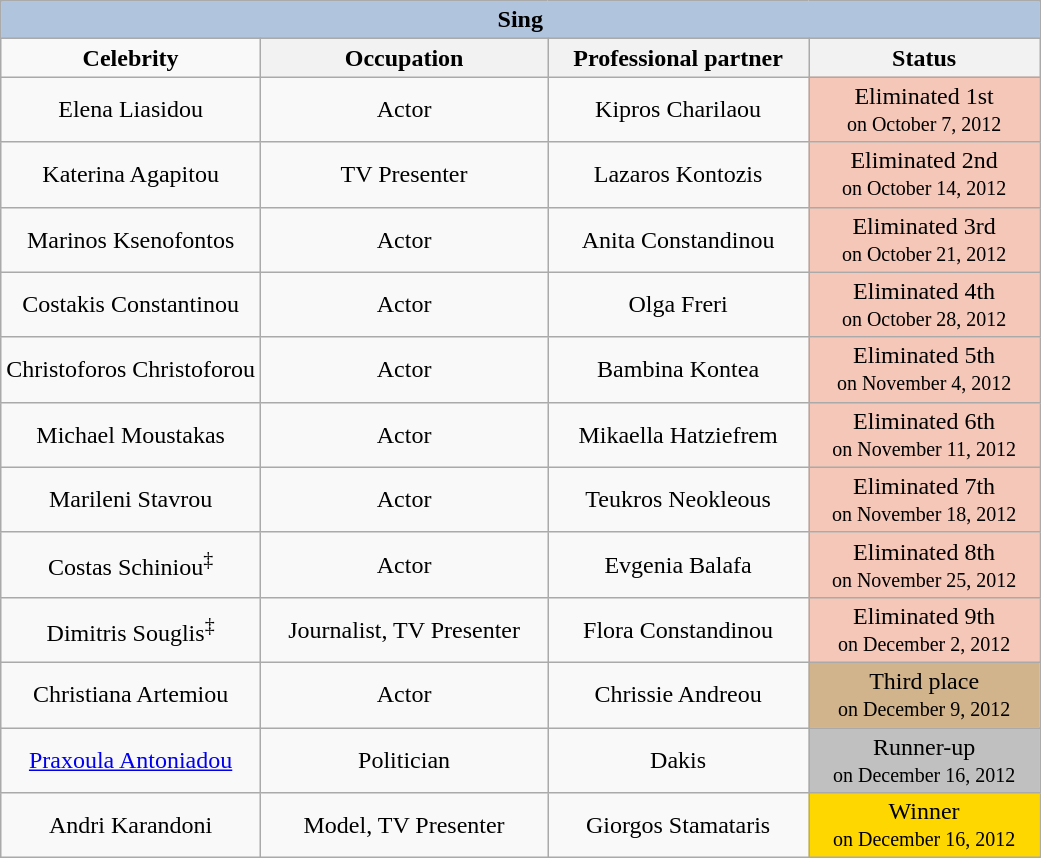<table class="wikitable sortable">
<tr style="text-align:center;">
<th colspan=4 style="background:#B0C4DE">Sing</th>
</tr>
<tr>
<td style="width:25%; text-align:center;"><strong>Celebrity</strong></td>
<th>Occupation</th>
<th>Professional partner</th>
<th>Status</th>
</tr>
<tr style="text-align:center;">
<td>Elena Liasidou</td>
<td>Actor</td>
<td>Kipros Charilaou</td>
<td style="background:#f4c7b8;">Eliminated 1st<br><small>on October 7, 2012</small></td>
</tr>
<tr style="text-align:center;">
<td>Katerina Agapitou</td>
<td>TV Presenter</td>
<td>Lazaros Kontozis</td>
<td style="background:#f4c7b8;">Eliminated 2nd<br><small>on October 14, 2012</small></td>
</tr>
<tr style="text-align:center;">
<td>Marinos Ksenofontos</td>
<td>Actor</td>
<td>Anita Constandinou</td>
<td style="background:#f4c7b8;">Eliminated 3rd<br><small>on October 21, 2012</small></td>
</tr>
<tr style="text-align:center;">
<td>Costakis Constantinou</td>
<td>Actor</td>
<td>Olga Freri</td>
<td style="background:#f4c7b8;">Eliminated 4th<br><small>on October 28, 2012</small></td>
</tr>
<tr style="text-align:center;">
<td>Christoforos Christoforou</td>
<td>Actor</td>
<td>Bambina Kontea</td>
<td style="background:#f4c7b8;">Eliminated 5th<br><small>on November 4, 2012</small></td>
</tr>
<tr style="text-align:center;">
<td>Michael Moustakas</td>
<td>Actor</td>
<td>Mikaella Hatziefrem</td>
<td style="background:#f4c7b8;">Eliminated 6th<br><small>on November 11, 2012</small></td>
</tr>
<tr style="text-align:center;">
<td>Marileni Stavrou</td>
<td>Actor</td>
<td>Teukros Neokleous</td>
<td style="background:#f4c7b8;">Eliminated 7th<br><small>on November 18, 2012</small></td>
</tr>
<tr style="text-align:center;">
<td>Costas Schiniou<sup>‡</sup></td>
<td>Actor</td>
<td>Evgenia Balafa</td>
<td style="background:#f4c7b8;">Eliminated 8th<br><small>on November 25, 2012</small></td>
</tr>
<tr style="text-align:center;">
<td>Dimitris Souglis<sup>‡</sup></td>
<td>Journalist, TV Presenter</td>
<td>Flora Constandinou</td>
<td style="background:#f4c7b8;">Eliminated 9th<br><small>on December 2, 2012</small></td>
</tr>
<tr style="text-align:center;">
<td>Christiana Artemiou</td>
<td>Actor</td>
<td>Chrissie Andreou</td>
<td style="background:tan;">Third place<br><small>on December 9, 2012</small></td>
</tr>
<tr style="text-align:center;">
<td><a href='#'>Praxoula Antoniadou</a></td>
<td>Politician</td>
<td>Dakis</td>
<td style="background:silver;">Runner-up<br><small>on December 16, 2012</small></td>
</tr>
<tr style="text-align:center;">
<td>Andri Karandoni</td>
<td>Model, TV Presenter</td>
<td>Giorgos Stamataris</td>
<td style="background:gold;">Winner<br><small>on December 16, 2012</small></td>
</tr>
</table>
